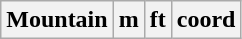<table class="wikitable sortable" style="border:1px solid #e7dcc3;">
<tr>
<th>Mountain</th>
<th>m</th>
<th>ft</th>
<th>coord<br>
 
 
 
 
 
 
 
 

 
 
 
 
 
</th>
</tr>
</table>
